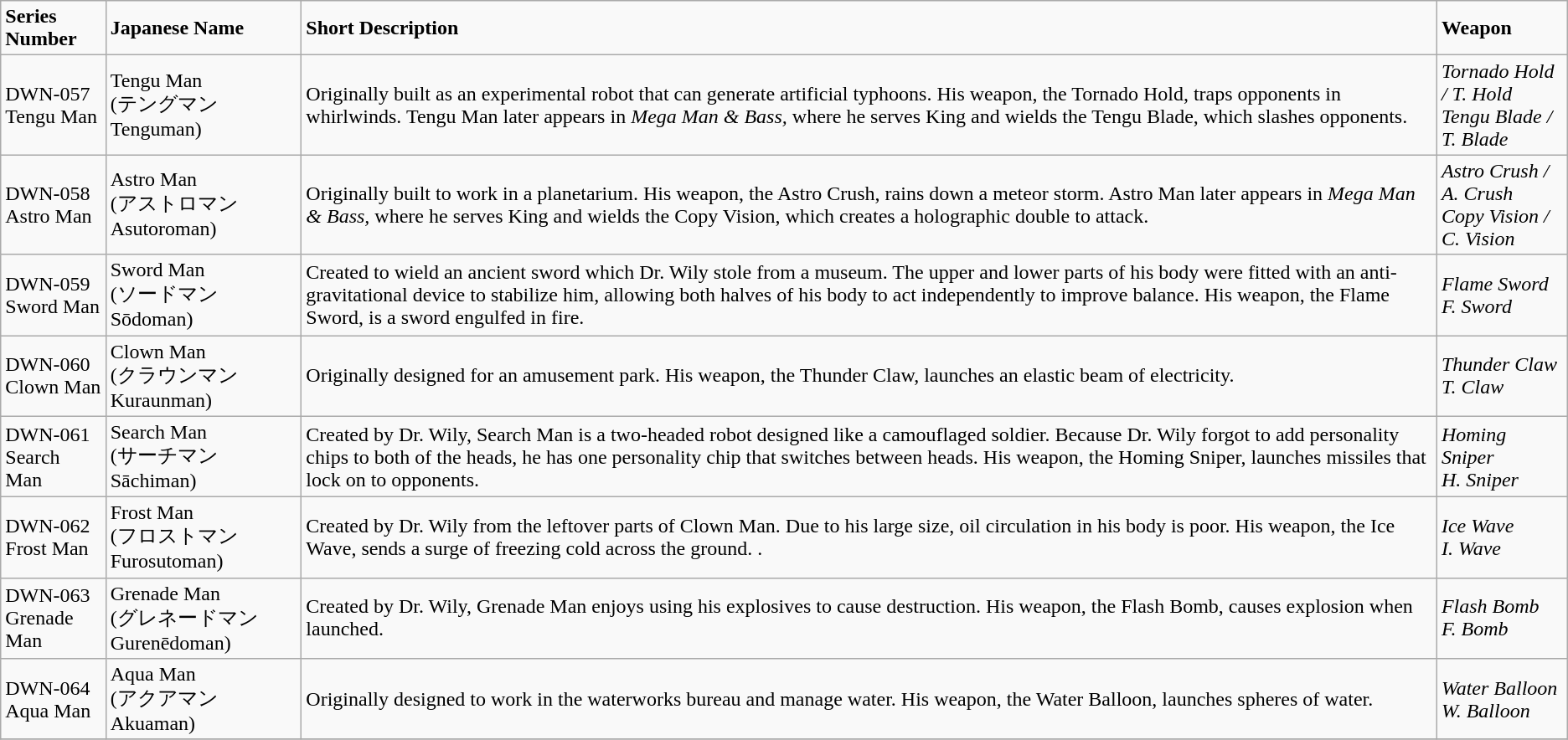<table class="wikitable">
<tr>
<td><strong>Series Number</strong></td>
<td><strong>Japanese Name</strong></td>
<td><strong>Short Description</strong></td>
<td><strong>Weapon</strong></td>
</tr>
<tr>
<td>DWN-057<br>Tengu Man</td>
<td>Tengu Man<br>(テングマン Tenguman)</td>
<td>Originally built as an experimental robot that can generate artificial typhoons. His weapon, the Tornado Hold, traps opponents in whirlwinds. Tengu Man later appears in <em>Mega Man & Bass,</em> where he serves King and wields the Tengu Blade, which slashes opponents.</td>
<td><em>Tornado Hold / T. Hold</em><br><em>Tengu Blade / T. Blade</em></td>
</tr>
<tr>
<td>DWN-058<br>Astro Man</td>
<td>Astro Man<br>(アストロマン Asutoroman)</td>
<td>Originally built to work in a planetarium. His weapon, the Astro Crush, rains down a meteor storm. Astro Man later appears in <em>Mega Man & Bass,</em> where he serves King and wields  the Copy Vision, which creates a holographic double to attack.</td>
<td><em>Astro Crush / A. Crush</em><br><em>Copy Vision / C. Vision</em></td>
</tr>
<tr>
<td>DWN-059<br>Sword Man</td>
<td>Sword Man<br>(ソードマン Sōdoman)</td>
<td>Created to wield an ancient sword which Dr. Wily stole from a museum. The upper and lower parts of his body were fitted with an anti-gravitational device to stabilize him, allowing both halves of his body to act independently to improve balance. His weapon, the Flame Sword, is a sword engulfed in fire.</td>
<td><em>Flame Sword</em><br><em>F. Sword</em></td>
</tr>
<tr>
<td>DWN-060<br>Clown Man</td>
<td>Clown Man<br>(クラウンマン Kuraunman)</td>
<td>Originally designed for an amusement park. His weapon, the Thunder Claw, launches an elastic beam of electricity.</td>
<td><em>Thunder Claw</em><br><em>T. Claw</em></td>
</tr>
<tr>
<td>DWN-061<br>Search Man</td>
<td>Search Man<br>(サーチマン Sāchiman)</td>
<td>Created by Dr. Wily, Search Man is a two-headed robot designed like a camouflaged soldier. Because Dr. Wily forgot to add personality chips to both of the heads, he has one personality chip that switches between heads. His weapon, the Homing Sniper, launches missiles that lock on to opponents.</td>
<td><em>Homing Sniper</em><br><em>H. Sniper</em></td>
</tr>
<tr>
<td>DWN-062<br>Frost Man</td>
<td>Frost Man<br>(フロストマン Furosutoman)</td>
<td>Created by Dr. Wily from the leftover parts of Clown Man. Due to his large size, oil circulation in his body is poor. His weapon, the Ice Wave, sends a surge of freezing cold across the ground. .</td>
<td><em>Ice Wave</em><br><em>I. Wave</em></td>
</tr>
<tr>
<td>DWN-063<br>Grenade Man</td>
<td>Grenade Man<br>(グレネードマン Gurenēdoman)</td>
<td>Created by Dr. Wily, Grenade Man enjoys using his explosives to cause destruction. His weapon, the Flash Bomb, causes explosion when launched.</td>
<td><em>Flash Bomb</em><br><em>F. Bomb</em></td>
</tr>
<tr>
<td>DWN-064<br>Aqua Man</td>
<td>Aqua Man<br>(アクアマン Akuaman)</td>
<td>Originally designed to work in the waterworks bureau and manage water. His weapon, the Water Balloon, launches spheres of water.</td>
<td><em>Water Balloon</em><br><em>W. Balloon</em></td>
</tr>
<tr>
</tr>
</table>
